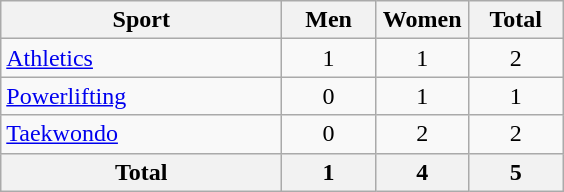<table class="wikitable sortable" style="text-align:center;">
<tr>
<th width=180>Sport</th>
<th width=55>Men</th>
<th width=55>Women</th>
<th width=55>Total</th>
</tr>
<tr>
<td align=left><a href='#'>Athletics</a></td>
<td>1</td>
<td>1</td>
<td>2</td>
</tr>
<tr>
<td align=left><a href='#'>Powerlifting</a></td>
<td>0</td>
<td>1</td>
<td>1</td>
</tr>
<tr>
<td align=left><a href='#'>Taekwondo</a></td>
<td>0</td>
<td>2</td>
<td>2</td>
</tr>
<tr>
<th>Total</th>
<th>1</th>
<th>4</th>
<th>5</th>
</tr>
</table>
